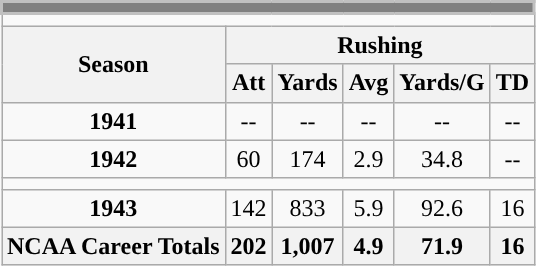<table class=wikitable style="text-align:center;">
<tr>
<td ! colspan="10" style="background:gray; border:2px solid silver; color:white;"></td>
</tr>
<tr>
<td ! colspan="10"></td>
</tr>
<tr>
<th rowspan=2>Season</th>
<th colspan=5>Rushing</th>
</tr>
<tr>
<th>Att</th>
<th>Yards</th>
<th>Avg</th>
<th>Yards/G</th>
<th>TD</th>
</tr>
<tr>
<td><strong>1941</strong></td>
<td>--</td>
<td>--</td>
<td>--</td>
<td>--</td>
<td>--</td>
</tr>
<tr>
<td><strong>1942</strong></td>
<td>60</td>
<td>174</td>
<td>2.9</td>
<td>34.8</td>
<td>--</td>
</tr>
<tr>
<td ! colspan="10"></td>
</tr>
<tr>
<td><strong>1943</strong></td>
<td>142</td>
<td>833</td>
<td>5.9</td>
<td>92.6</td>
<td>16</td>
</tr>
<tr>
<th>NCAA Career Totals</th>
<th>202</th>
<th>1,007</th>
<th>4.9</th>
<th>71.9</th>
<th>16</th>
</tr>
</table>
